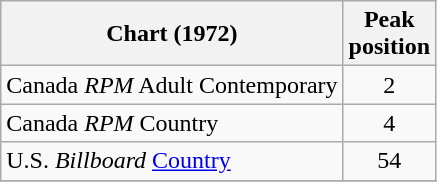<table class="wikitable">
<tr>
<th>Chart (1972)</th>
<th>Peak<br>position</th>
</tr>
<tr>
<td>Canada <em>RPM</em> Adult Contemporary</td>
<td style="text-align:center;">2</td>
</tr>
<tr>
<td>Canada <em>RPM</em> Country </td>
<td style="text-align:center;">4</td>
</tr>
<tr>
<td>U.S. <em>Billboard</em> <a href='#'>Country</a></td>
<td style="text-align:center;">54</td>
</tr>
<tr>
</tr>
</table>
